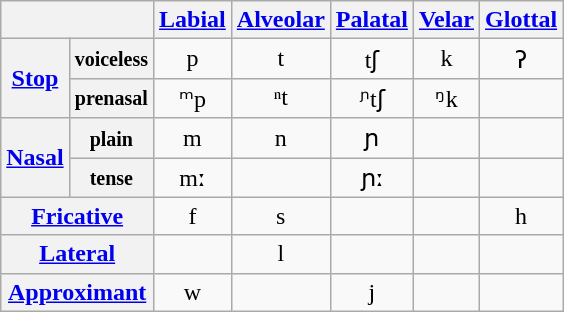<table class="wikitable" style="text-align:center">
<tr>
<th colspan="2"></th>
<th><a href='#'>Labial</a></th>
<th><a href='#'>Alveolar</a></th>
<th><a href='#'>Palatal</a></th>
<th><a href='#'>Velar</a></th>
<th><a href='#'>Glottal</a></th>
</tr>
<tr>
<th rowspan="2"><a href='#'>Stop</a></th>
<th><small>voiceless</small></th>
<td>p</td>
<td>t</td>
<td>tʃ</td>
<td>k</td>
<td>ʔ</td>
</tr>
<tr>
<th><small>prenasal</small></th>
<td>ᵐp</td>
<td>ⁿt</td>
<td>ᶮtʃ</td>
<td>ᵑk</td>
<td></td>
</tr>
<tr>
<th rowspan="2"><a href='#'>Nasal</a></th>
<th><small>plain</small></th>
<td>m</td>
<td>n</td>
<td>ɲ</td>
<td></td>
<td></td>
</tr>
<tr>
<th><small>tense</small></th>
<td>mː</td>
<td></td>
<td>ɲː</td>
<td></td>
<td></td>
</tr>
<tr>
<th colspan="2"><a href='#'>Fricative</a></th>
<td>f</td>
<td>s</td>
<td></td>
<td></td>
<td>h</td>
</tr>
<tr>
<th colspan="2"><a href='#'>Lateral</a></th>
<td></td>
<td>l</td>
<td></td>
<td></td>
<td></td>
</tr>
<tr>
<th colspan="2"><a href='#'>Approximant</a></th>
<td>w</td>
<td></td>
<td>j</td>
<td></td>
<td></td>
</tr>
</table>
